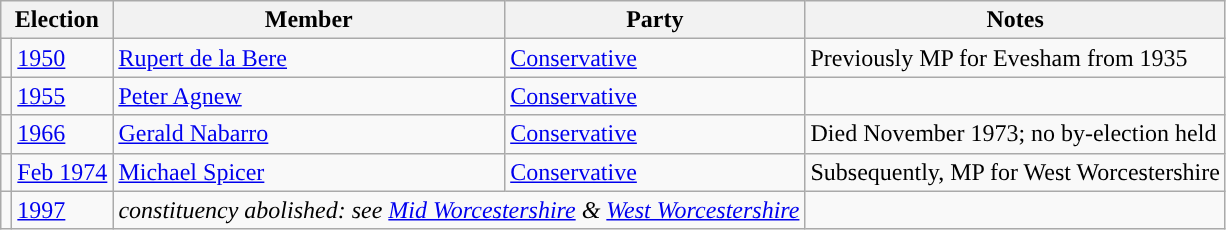<table class="wikitable">
<tr>
<th colspan="2">Election</th>
<th>Member</th>
<th>Party</th>
<th>Notes</th>
</tr>
<tr>
<td style="color:inherit;background-color: "></td>
<td><a href='#'>1950</a></td>
<td><a href='#'>Rupert de la Bere</a></td>
<td><a href='#'>Conservative</a></td>
<td>Previously MP for Evesham from 1935</td>
</tr>
<tr>
<td style="color:inherit;background-color: "></td>
<td><a href='#'>1955</a></td>
<td><a href='#'>Peter Agnew</a></td>
<td><a href='#'>Conservative</a></td>
</tr>
<tr>
<td style="color:inherit;background-color: "></td>
<td><a href='#'>1966</a></td>
<td><a href='#'>Gerald Nabarro</a></td>
<td><a href='#'>Conservative</a></td>
<td>Died November 1973; no by-election held</td>
</tr>
<tr>
<td style="color:inherit;background-color: "></td>
<td><a href='#'>Feb 1974</a></td>
<td><a href='#'>Michael Spicer</a></td>
<td><a href='#'>Conservative</a></td>
<td>Subsequently, MP for West Worcestershire</td>
</tr>
<tr>
<td></td>
<td><a href='#'>1997</a></td>
<td colspan="2"><em>constituency abolished: see <a href='#'>Mid Worcestershire</a> & <a href='#'>West Worcestershire</a></em></td>
</tr>
</table>
